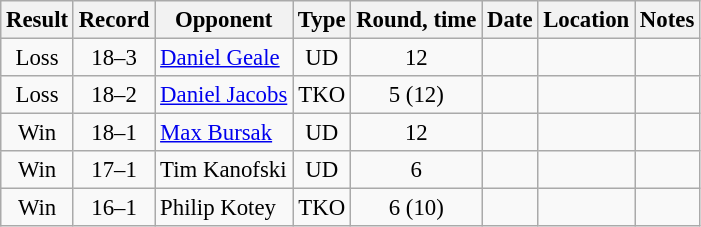<table class="wikitable" style="text-align:center; font-size:95%">
<tr>
<th>Result</th>
<th>Record</th>
<th>Opponent</th>
<th>Type</th>
<th>Round, time</th>
<th>Date</th>
<th>Location</th>
<th>Notes</th>
</tr>
<tr>
<td>Loss</td>
<td>18–3</td>
<td style="text-align:left;"> <a href='#'>Daniel Geale</a></td>
<td>UD</td>
<td>12</td>
<td></td>
<td style="text-align:left;"> </td>
<td style="text-align:left;"></td>
</tr>
<tr>
<td>Loss</td>
<td>18–2</td>
<td style="text-align:left;"> <a href='#'>Daniel Jacobs</a></td>
<td>TKO</td>
<td>5 (12)</td>
<td></td>
<td style="text-align:left;"> </td>
<td style="text-align:left;"></td>
</tr>
<tr>
<td>Win</td>
<td>18–1</td>
<td style="text-align:left;"> <a href='#'>Max Bursak</a></td>
<td>UD</td>
<td>12</td>
<td></td>
<td style="text-align:left;"> </td>
<td style="text-align:left;"></td>
</tr>
<tr>
<td>Win</td>
<td>17–1</td>
<td style="text-align:left;"> Tim Kanofski</td>
<td>UD</td>
<td>6</td>
<td></td>
<td style="text-align:left;"> </td>
<td style="text-align:left;"></td>
</tr>
<tr>
<td>Win</td>
<td>16–1</td>
<td style="text-align:left;"> Philip Kotey</td>
<td>TKO</td>
<td>6 (10)</td>
<td></td>
<td style="text-align:left;"> </td>
<td></td>
</tr>
</table>
